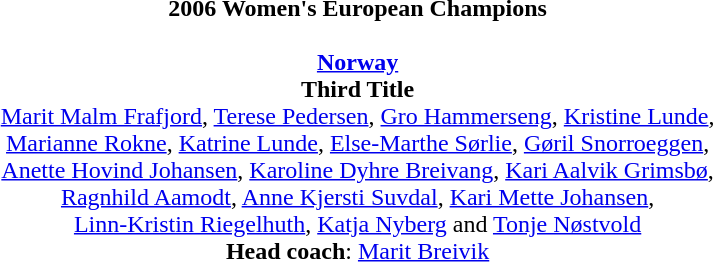<table width=95%>
<tr align=center>
<td><strong>2006 Women's European Champions</strong><br><br><strong><a href='#'>Norway</a></strong><br><strong>Third Title</strong>
<br><a href='#'>Marit Malm Frafjord</a>, <a href='#'>Terese Pedersen</a>, <a href='#'>Gro Hammerseng</a>, <a href='#'>Kristine Lunde</a>,<br><a href='#'>Marianne Rokne</a>, <a href='#'>Katrine Lunde</a>, <a href='#'>Else-Marthe Sørlie</a>, <a href='#'>Gøril Snorroeggen</a>,<br><a href='#'>Anette Hovind Johansen</a>, <a href='#'>Karoline Dyhre Breivang</a>, <a href='#'>Kari Aalvik Grimsbø</a>,<br><a href='#'>Ragnhild Aamodt</a>, <a href='#'>Anne Kjersti Suvdal</a>, <a href='#'>Kari Mette Johansen</a>,<br><a href='#'>Linn-Kristin Riegelhuth</a>, <a href='#'>Katja Nyberg</a> and <a href='#'>Tonje Nøstvold</a><br><strong>Head coach</strong>: <a href='#'>Marit Breivik</a></td>
</tr>
</table>
